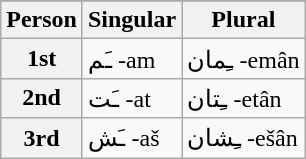<table class="wikitable">
<tr>
</tr>
<tr>
<th>Person</th>
<th>Singular</th>
<th>Plural</th>
</tr>
<tr>
<th>1st</th>
<td>ـَم -am</td>
<td>ـِمان -emân</td>
</tr>
<tr>
<th>2nd</th>
<td>ـَت -at</td>
<td>ـِتان -etân</td>
</tr>
<tr>
<th>3rd</th>
<td>ـَش -aš</td>
<td>ـِشان -ešân</td>
</tr>
</table>
